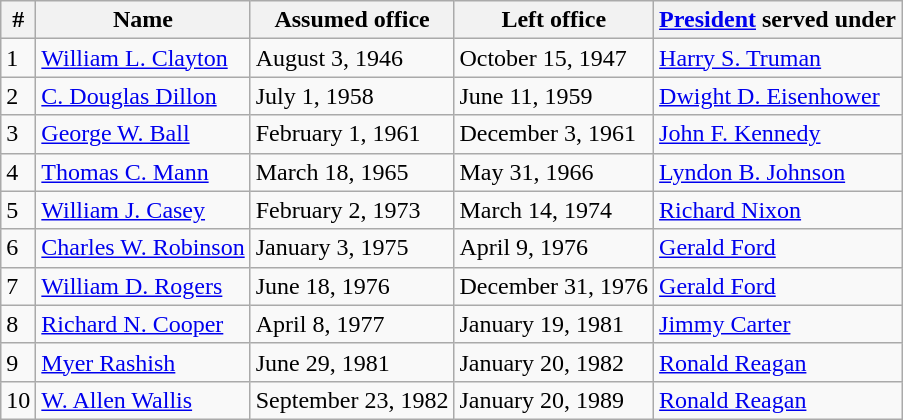<table class="wikitable">
<tr>
<th>#</th>
<th>Name</th>
<th>Assumed office</th>
<th>Left office</th>
<th><a href='#'>President</a> served under</th>
</tr>
<tr>
<td>1</td>
<td><a href='#'>William L. Clayton</a></td>
<td>August 3, 1946</td>
<td>October 15, 1947</td>
<td><a href='#'>Harry S. Truman</a></td>
</tr>
<tr>
<td>2</td>
<td><a href='#'>C. Douglas Dillon</a></td>
<td>July 1, 1958</td>
<td>June 11, 1959</td>
<td><a href='#'>Dwight D. Eisenhower</a></td>
</tr>
<tr>
<td>3</td>
<td><a href='#'>George W. Ball</a></td>
<td>February 1, 1961</td>
<td>December 3, 1961</td>
<td><a href='#'>John F. Kennedy</a></td>
</tr>
<tr>
<td>4</td>
<td><a href='#'>Thomas C. Mann</a></td>
<td>March 18, 1965</td>
<td>May 31, 1966</td>
<td><a href='#'>Lyndon B. Johnson</a></td>
</tr>
<tr>
<td>5</td>
<td><a href='#'>William J. Casey</a></td>
<td>February 2, 1973</td>
<td>March 14, 1974</td>
<td><a href='#'>Richard Nixon</a></td>
</tr>
<tr>
<td>6</td>
<td><a href='#'>Charles W. Robinson</a></td>
<td>January 3, 1975</td>
<td>April 9, 1976</td>
<td><a href='#'>Gerald Ford</a></td>
</tr>
<tr>
<td>7</td>
<td><a href='#'>William D. Rogers</a></td>
<td>June 18, 1976</td>
<td>December 31, 1976</td>
<td><a href='#'>Gerald Ford</a></td>
</tr>
<tr>
<td>8</td>
<td><a href='#'>Richard N. Cooper</a></td>
<td>April 8, 1977</td>
<td>January 19, 1981</td>
<td><a href='#'>Jimmy Carter</a></td>
</tr>
<tr>
<td>9</td>
<td><a href='#'>Myer Rashish</a></td>
<td>June 29, 1981</td>
<td>January 20, 1982</td>
<td><a href='#'>Ronald Reagan</a></td>
</tr>
<tr>
<td>10</td>
<td><a href='#'>W. Allen Wallis</a></td>
<td>September 23, 1982</td>
<td>January 20, 1989</td>
<td><a href='#'>Ronald Reagan</a></td>
</tr>
</table>
